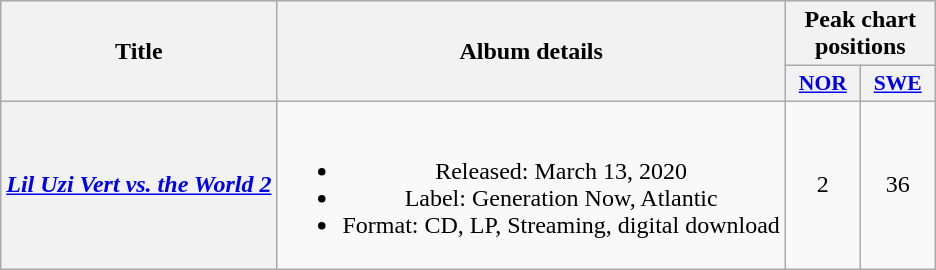<table class="wikitable plainrowheaders" style="text-align:center;">
<tr>
<th rowspan="2">Title</th>
<th rowspan="2">Album details</th>
<th colspan="2">Peak chart positions</th>
</tr>
<tr>
<th scope="col" style="width:3em;font-size:90%;"><a href='#'>NOR</a><br></th>
<th scope="col" style="width:3em;font-size:90%;"><a href='#'>SWE</a><br></th>
</tr>
<tr>
<th scope="row"><em><a href='#'>Lil Uzi Vert vs. the World 2</a></em></th>
<td><br><ul><li>Released: March 13, 2020</li><li>Label: Generation Now, Atlantic</li><li>Format: CD, LP, Streaming, digital download</li></ul></td>
<td>2</td>
<td>36</td>
</tr>
</table>
